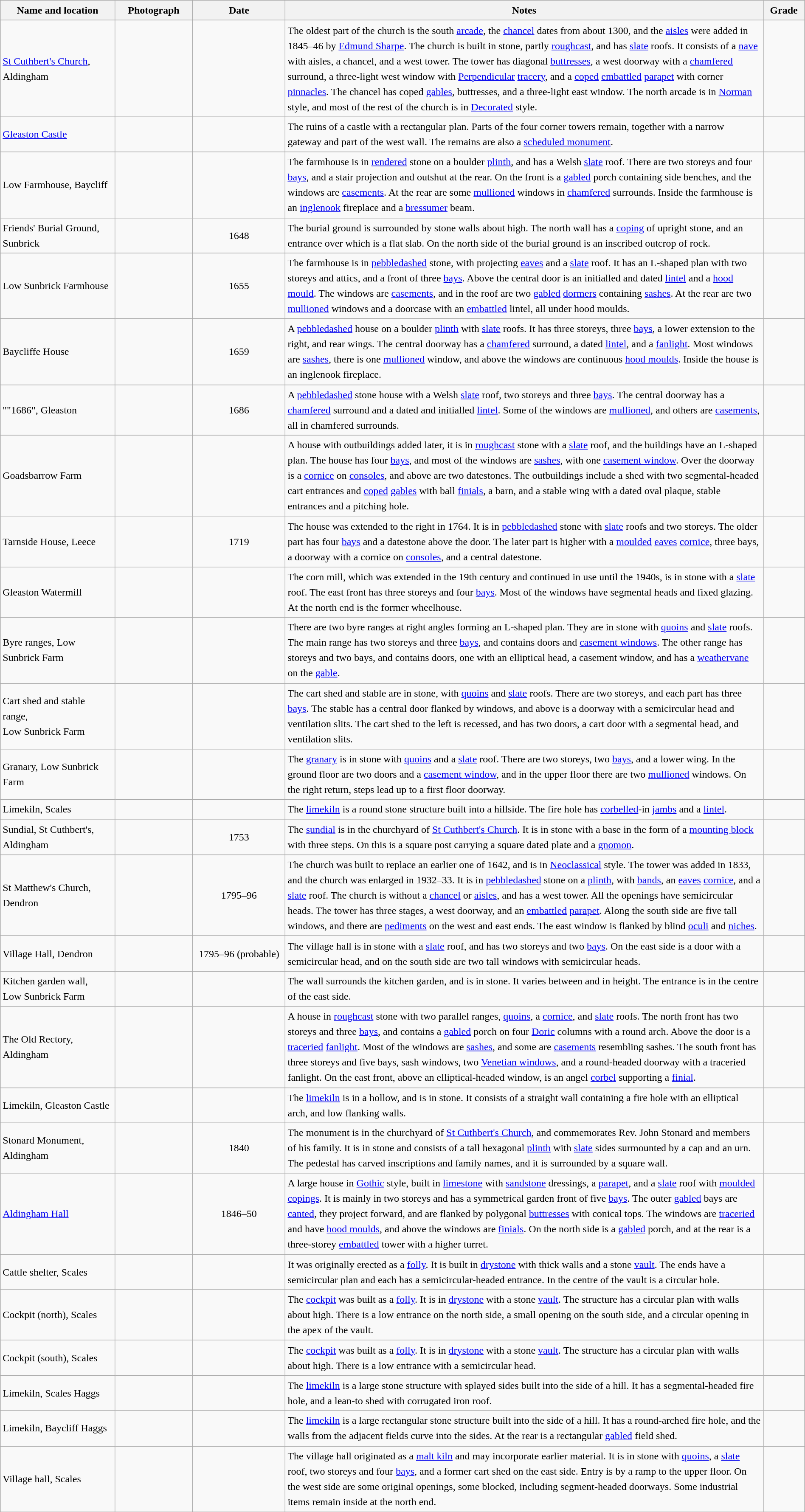<table class="wikitable sortable plainrowheaders" style="width:100%; border:0; text-align:left; line-height:150%;">
<tr>
<th scope="col"  style="width:150px">Name and location</th>
<th scope="col"  style="width:100px" class="unsortable">Photograph</th>
<th scope="col"  style="width:120px">Date</th>
<th scope="col"  style="width:650px" class="unsortable">Notes</th>
<th scope="col"  style="width:50px">Grade</th>
</tr>
<tr>
<td><a href='#'>St Cuthbert's Church</a>, Aldingham<br><small></small></td>
<td></td>
<td align="center"></td>
<td>The oldest part of the church is the south <a href='#'>arcade</a>, the <a href='#'>chancel</a> dates from about 1300, and the <a href='#'>aisles</a> were added in 1845–46 by <a href='#'>Edmund Sharpe</a>.  The church is built in stone, partly <a href='#'>roughcast</a>, and has <a href='#'>slate</a> roofs.  It consists of a <a href='#'>nave</a> with aisles, a chancel, and a west tower.  The tower has diagonal <a href='#'>buttresses</a>, a west doorway with a <a href='#'>chamfered</a> surround, a three-light west window with <a href='#'>Perpendicular</a> <a href='#'>tracery</a>, and a <a href='#'>coped</a> <a href='#'>embattled</a> <a href='#'>parapet</a> with corner <a href='#'>pinnacles</a>.  The chancel has coped <a href='#'>gables</a>, buttresses, and a three-light east window.  The north arcade is in <a href='#'>Norman</a> style, and most of the rest of the church is in <a href='#'>Decorated</a> style.</td>
<td align="center" ></td>
</tr>
<tr>
<td><a href='#'>Gleaston Castle</a><br><small></small></td>
<td></td>
<td align="center"></td>
<td>The ruins of a castle with a rectangular plan.  Parts of the four corner towers remain, together with a narrow gateway and part of the west wall.  The remains are also a <a href='#'>scheduled monument</a>.</td>
<td align="center" ></td>
</tr>
<tr>
<td>Low Farmhouse, Baycliff<br><small></small></td>
<td></td>
<td align="center"></td>
<td>The farmhouse is in <a href='#'>rendered</a> stone on a boulder <a href='#'>plinth</a>, and has a Welsh <a href='#'>slate</a> roof.  There are two storeys and four <a href='#'>bays</a>, and a stair projection and outshut at the rear.  On the front is a <a href='#'>gabled</a> porch containing side benches, and the windows are <a href='#'>casements</a>.  At the rear are some <a href='#'>mullioned</a> windows in <a href='#'>chamfered</a> surrounds.  Inside the farmhouse is an <a href='#'>inglenook</a> fireplace and a <a href='#'>bressumer</a> beam.</td>
<td align="center" ></td>
</tr>
<tr>
<td>Friends' Burial Ground, Sunbrick<br><small></small></td>
<td></td>
<td align="center">1648</td>
<td>The burial ground is surrounded by stone walls about  high.  The north wall has a <a href='#'>coping</a> of upright stone, and an entrance over which is a flat slab.  On the north side of the burial ground is an inscribed outcrop of rock.</td>
<td align="center" ></td>
</tr>
<tr>
<td>Low Sunbrick Farmhouse<br><small></small></td>
<td></td>
<td align="center">1655</td>
<td>The farmhouse is in <a href='#'>pebbledashed</a> stone, with projecting <a href='#'>eaves</a> and a <a href='#'>slate</a> roof.  It has an L-shaped plan with two storeys and attics, and a front of three <a href='#'>bays</a>.  Above the central door is an initialled and dated <a href='#'>lintel</a> and a <a href='#'>hood mould</a>.  The windows are <a href='#'>casements</a>, and in the roof are two <a href='#'>gabled</a> <a href='#'>dormers</a> containing <a href='#'>sashes</a>.  At the rear are two <a href='#'>mullioned</a> windows and a doorcase with an <a href='#'>embattled</a> lintel, all under hood moulds.</td>
<td align="center" ></td>
</tr>
<tr>
<td>Baycliffe House<br><small></small></td>
<td></td>
<td align="center">1659</td>
<td>A <a href='#'>pebbledashed</a> house on a boulder <a href='#'>plinth</a> with <a href='#'>slate</a> roofs.  It has three storeys, three <a href='#'>bays</a>, a lower extension to the right, and rear wings.  The central doorway has a <a href='#'>chamfered</a> surround, a dated <a href='#'>lintel</a>, and a <a href='#'>fanlight</a>.  Most windows are <a href='#'>sashes</a>, there is one <a href='#'>mullioned</a> window, and above the windows are continuous <a href='#'>hood moulds</a>.  Inside the house is an inglenook fireplace.</td>
<td align="center" ></td>
</tr>
<tr>
<td>""1686", Gleaston<br><small></small></td>
<td></td>
<td align="center">1686</td>
<td>A <a href='#'>pebbledashed</a> stone house with a Welsh <a href='#'>slate</a> roof, two storeys and three <a href='#'>bays</a>.  The central doorway has a <a href='#'>chamfered</a> surround and a dated and initialled <a href='#'>lintel</a>.  Some of the windows are <a href='#'>mullioned</a>, and others are <a href='#'>casements</a>, all in chamfered surrounds.</td>
<td align="center" ></td>
</tr>
<tr>
<td>Goadsbarrow Farm<br><small></small></td>
<td></td>
<td align="center"></td>
<td>A house with outbuildings added later, it is in <a href='#'>roughcast</a> stone with a <a href='#'>slate</a> roof, and the buildings have an L-shaped plan.  The house has four <a href='#'>bays</a>, and most of the windows are <a href='#'>sashes</a>, with one <a href='#'>casement window</a>.  Over the doorway is a <a href='#'>cornice</a> on <a href='#'>consoles</a>, and above are two datestones.  The outbuildings include a shed with two segmental-headed cart entrances and <a href='#'>coped</a> <a href='#'>gables</a> with ball <a href='#'>finials</a>, a barn, and a stable wing with a dated oval plaque, stable entrances and a pitching hole.</td>
<td align="center" ></td>
</tr>
<tr>
<td>Tarnside House, Leece<br><small></small></td>
<td></td>
<td align="center">1719</td>
<td>The house was extended to the right in 1764.  It is in <a href='#'>pebbledashed</a> stone with <a href='#'>slate</a> roofs and two storeys.  The older part has four <a href='#'>bays</a> and a datestone above the door.  The later part is higher with a <a href='#'>moulded</a> <a href='#'>eaves</a> <a href='#'>cornice</a>, three bays, a doorway with a cornice on <a href='#'>consoles</a>, and a central datestone.</td>
<td align="center" ></td>
</tr>
<tr>
<td>Gleaston Watermill<br><small></small></td>
<td></td>
<td align="center"></td>
<td>The corn mill, which was extended in the 19th century and continued in use until the 1940s, is in stone with a <a href='#'>slate</a> roof.  The east front has three storeys and four <a href='#'>bays</a>.  Most of the windows have segmental heads and fixed glazing.  At the north end is the former wheelhouse.</td>
<td align="center" ></td>
</tr>
<tr>
<td>Byre ranges, Low Sunbrick Farm<br><small></small></td>
<td></td>
<td align="center"></td>
<td>There are two byre ranges at right angles forming an L-shaped plan.  They are in stone with <a href='#'>quoins</a> and <a href='#'>slate</a> roofs.  The main range has two storeys and three <a href='#'>bays</a>, and contains doors and <a href='#'>casement windows</a>.  The other range has  storeys and two bays, and contains doors, one with an elliptical head, a casement window, and has a <a href='#'>weathervane</a> on the <a href='#'>gable</a>.</td>
<td align="center" ></td>
</tr>
<tr>
<td>Cart shed and stable range,<br>Low Sunbrick Farm<br><small></small></td>
<td></td>
<td align="center"></td>
<td>The cart shed and stable are in stone, with <a href='#'>quoins</a> and <a href='#'>slate</a> roofs.  There are two storeys, and each part has three <a href='#'>bays</a>.  The stable has a central door flanked by windows, and above is a doorway with a semicircular head and ventilation slits.  The cart shed to the left is recessed, and has two doors, a cart door with a segmental head, and ventilation slits.</td>
<td align="center" ></td>
</tr>
<tr>
<td>Granary, Low Sunbrick Farm<br><small></small></td>
<td></td>
<td align="center"></td>
<td>The <a href='#'>granary</a> is in stone with <a href='#'>quoins</a> and a <a href='#'>slate</a> roof.  There are two storeys, two <a href='#'>bays</a>, and a lower wing.  In the ground floor are two doors and a <a href='#'>casement window</a>, and in the upper floor there are two <a href='#'>mullioned</a> windows.  On the right return, steps lead up to a first floor doorway.</td>
<td align="center" ></td>
</tr>
<tr>
<td>Limekiln, Scales<br><small></small></td>
<td></td>
<td align="center"></td>
<td>The <a href='#'>limekiln</a> is a round stone structure built into a hillside.  The fire hole has <a href='#'>corbelled</a>-in <a href='#'>jambs</a> and a <a href='#'>lintel</a>.</td>
<td align="center" ></td>
</tr>
<tr>
<td>Sundial, St Cuthbert's, Aldingham<br><small></small></td>
<td></td>
<td align="center">1753</td>
<td>The <a href='#'>sundial</a> is in the churchyard of <a href='#'>St Cuthbert's Church</a>.  It is in stone with a base in the form of a <a href='#'>mounting block</a> with three steps.  On this is a square post carrying a square dated plate and a <a href='#'>gnomon</a>.</td>
<td align="center" ></td>
</tr>
<tr>
<td>St Matthew's Church, Dendron<br><small></small></td>
<td></td>
<td align="center">1795–96</td>
<td>The church was built to replace an earlier one of 1642, and is in <a href='#'>Neoclassical</a> style.  The tower was added in 1833, and the church was enlarged in 1932–33.  It is in <a href='#'>pebbledashed</a> stone on a <a href='#'>plinth</a>, with <a href='#'>bands</a>, an <a href='#'>eaves</a> <a href='#'>cornice</a>, and a <a href='#'>slate</a> roof.  The church is without a <a href='#'>chancel</a> or <a href='#'>aisles</a>, and has a west tower.  All the openings have semicircular heads.  The tower has three stages, a west doorway, and an <a href='#'>embattled</a> <a href='#'>parapet</a>.  Along the south side are five tall windows, and there are <a href='#'>pediments</a> on the west and east ends.  The east window is flanked by blind <a href='#'>oculi</a> and <a href='#'>niches</a>.</td>
<td align="center" ></td>
</tr>
<tr>
<td>Village Hall, Dendron<br><small></small></td>
<td></td>
<td align="center">1795–96 (probable)</td>
<td>The village hall is in stone with a <a href='#'>slate</a> roof, and has two storeys and two <a href='#'>bays</a>.  On the east side is a door with a semicircular head, and on the south side are two tall windows with semicircular heads.</td>
<td align="center" ></td>
</tr>
<tr>
<td>Kitchen garden wall,<br>Low Sunbrick Farm<br><small></small></td>
<td></td>
<td align="center"></td>
<td>The wall surrounds the kitchen garden, and is in stone.  It varies between  and  in height.  The entrance is in the centre of the east side.</td>
<td align="center" ></td>
</tr>
<tr>
<td>The Old Rectory, Aldingham<br><small></small></td>
<td></td>
<td align="center"></td>
<td>A house in <a href='#'>roughcast</a> stone with two parallel ranges, <a href='#'>quoins</a>, a <a href='#'>cornice</a>, and <a href='#'>slate</a> roofs.  The north front has two storeys and three <a href='#'>bays</a>, and contains a <a href='#'>gabled</a> porch on four <a href='#'>Doric</a> columns with a round arch.  Above the door is a <a href='#'>traceried</a> <a href='#'>fanlight</a>.  Most of the windows are <a href='#'>sashes</a>, and some are <a href='#'>casements</a> resembling sashes.  The south front has three storeys and five bays, sash windows, two <a href='#'>Venetian windows</a>, and a round-headed doorway with a traceried fanlight.  On the east front, above an elliptical-headed window, is an angel <a href='#'>corbel</a> supporting a <a href='#'>finial</a>.</td>
<td align="center" ></td>
</tr>
<tr>
<td>Limekiln, Gleaston Castle<br><small></small></td>
<td></td>
<td align="center"></td>
<td>The <a href='#'>limekiln</a> is in a hollow, and is in stone.  It consists of a straight wall containing a fire hole with an elliptical arch, and low flanking walls.</td>
<td align="center" ></td>
</tr>
<tr>
<td>Stonard Monument, Aldingham<br><small></small></td>
<td></td>
<td align="center">1840</td>
<td>The monument is in the churchyard of <a href='#'>St Cuthbert's Church</a>, and commemorates Rev. John Stonard and members of his family.  It is in stone and consists of a tall hexagonal <a href='#'>plinth</a> with <a href='#'>slate</a> sides surmounted by a cap and an urn.  The pedestal has carved inscriptions and family names, and it is surrounded by a square wall.</td>
<td align="center" ></td>
</tr>
<tr>
<td><a href='#'>Aldingham Hall</a><br><small></small></td>
<td></td>
<td align="center">1846–50</td>
<td>A large house in <a href='#'>Gothic</a> style, built in <a href='#'>limestone</a> with <a href='#'>sandstone</a> dressings, a <a href='#'>parapet</a>, and a <a href='#'>slate</a> roof with <a href='#'>moulded</a> <a href='#'>copings</a>.  It is mainly in two storeys and has a symmetrical garden front of five <a href='#'>bays</a>.  The outer <a href='#'>gabled</a> bays are <a href='#'>canted</a>, they project forward, and are flanked by polygonal <a href='#'>buttresses</a> with conical tops.  The windows are <a href='#'>traceried</a> and have <a href='#'>hood moulds</a>, and above the windows are <a href='#'>finials</a>.  On the north side is a <a href='#'>gabled</a> porch, and at the rear is a three-storey <a href='#'>embattled</a> tower with a higher turret.</td>
<td align="center" ></td>
</tr>
<tr>
<td>Cattle shelter, Scales<br><small></small></td>
<td></td>
<td align="center"></td>
<td>It was originally erected as a <a href='#'>folly</a>.  It is built in <a href='#'>drystone</a> with thick walls and a stone <a href='#'>vault</a>.  The ends have a semicircular plan and each has a semicircular-headed entrance.  In the centre of the vault is a circular hole.</td>
<td align="center" ></td>
</tr>
<tr>
<td>Cockpit (north), Scales<br><small></small></td>
<td></td>
<td align="center"></td>
<td>The <a href='#'>cockpit</a> was built as a <a href='#'>folly</a>.  It is in <a href='#'>drystone</a> with a stone <a href='#'>vault</a>.  The structure has a circular plan with walls about  high.  There is a low entrance on the north side, a small opening on the south side, and a circular opening in the apex of the vault.</td>
<td align="center" ></td>
</tr>
<tr>
<td>Cockpit (south), Scales<br><small></small></td>
<td></td>
<td align="center"></td>
<td>The <a href='#'>cockpit</a> was built as a <a href='#'>folly</a>.  It is in <a href='#'>drystone</a> with a stone <a href='#'>vault</a>.  The structure has a circular plan with walls about  high.  There is a low entrance with a semicircular head.</td>
<td align="center" ></td>
</tr>
<tr>
<td>Limekiln, Scales Haggs<br><small></small></td>
<td></td>
<td align="center"></td>
<td>The <a href='#'>limekiln</a> is a large stone structure with splayed sides built into the side of a hill.  It has a segmental-headed fire hole, and a lean-to shed with corrugated iron roof.</td>
<td align="center" ></td>
</tr>
<tr>
<td>Limekiln, Baycliff Haggs<br><small></small></td>
<td></td>
<td align="center"></td>
<td>The <a href='#'>limekiln</a> is a large rectangular stone structure built into the side of a hill. It has a round-arched fire hole, and the walls from the adjacent fields curve into the sides.  At the rear is a rectangular <a href='#'>gabled</a> field shed.</td>
<td align="center" ></td>
</tr>
<tr>
<td>Village hall, Scales<br><small></small></td>
<td></td>
<td align="center"></td>
<td>The village hall originated as a <a href='#'>malt kiln</a> and may incorporate earlier material.  It is in stone with <a href='#'>quoins</a>, a <a href='#'>slate</a> roof, two storeys and four <a href='#'>bays</a>, and a former cart shed on the east side.  Entry is by a ramp to the upper floor.  On the west side are some original openings, some blocked, including segment-headed doorways.  Some industrial items remain inside at the north end.</td>
<td align="center" ></td>
</tr>
<tr>
</tr>
</table>
